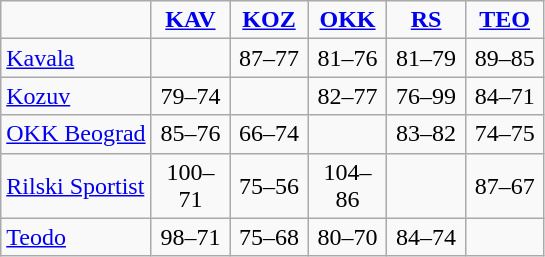<table style="text-align: center" class="wikitable">
<tr>
<td></td>
<td width=45><strong><a href='#'>KAV</a></strong></td>
<td width=45><strong><a href='#'>KOZ</a></strong></td>
<td width=45><strong><a href='#'>OKK</a></strong></td>
<td width=45><strong><a href='#'>RS</a></strong></td>
<td width=45><strong><a href='#'>TEO</a></strong></td>
</tr>
<tr>
<td align=left> <a href='#'>Kavala</a></td>
<td></td>
<td>87–77</td>
<td>81–76</td>
<td>81–79</td>
<td>89–85</td>
</tr>
<tr>
<td align=left> <a href='#'>Kozuv</a></td>
<td>79–74</td>
<td></td>
<td>82–77</td>
<td>76–99</td>
<td>84–71</td>
</tr>
<tr>
<td align=left> <a href='#'>OKK Beograd</a></td>
<td>85–76</td>
<td>66–74</td>
<td></td>
<td>83–82</td>
<td>74–75</td>
</tr>
<tr>
<td align=left> <a href='#'>Rilski Sportist</a></td>
<td>100–71</td>
<td>75–56</td>
<td>104–86</td>
<td></td>
<td>87–67</td>
</tr>
<tr>
<td align=left> <a href='#'>Teodo</a></td>
<td>98–71</td>
<td>75–68</td>
<td>80–70</td>
<td>84–74</td>
<td></td>
</tr>
</table>
